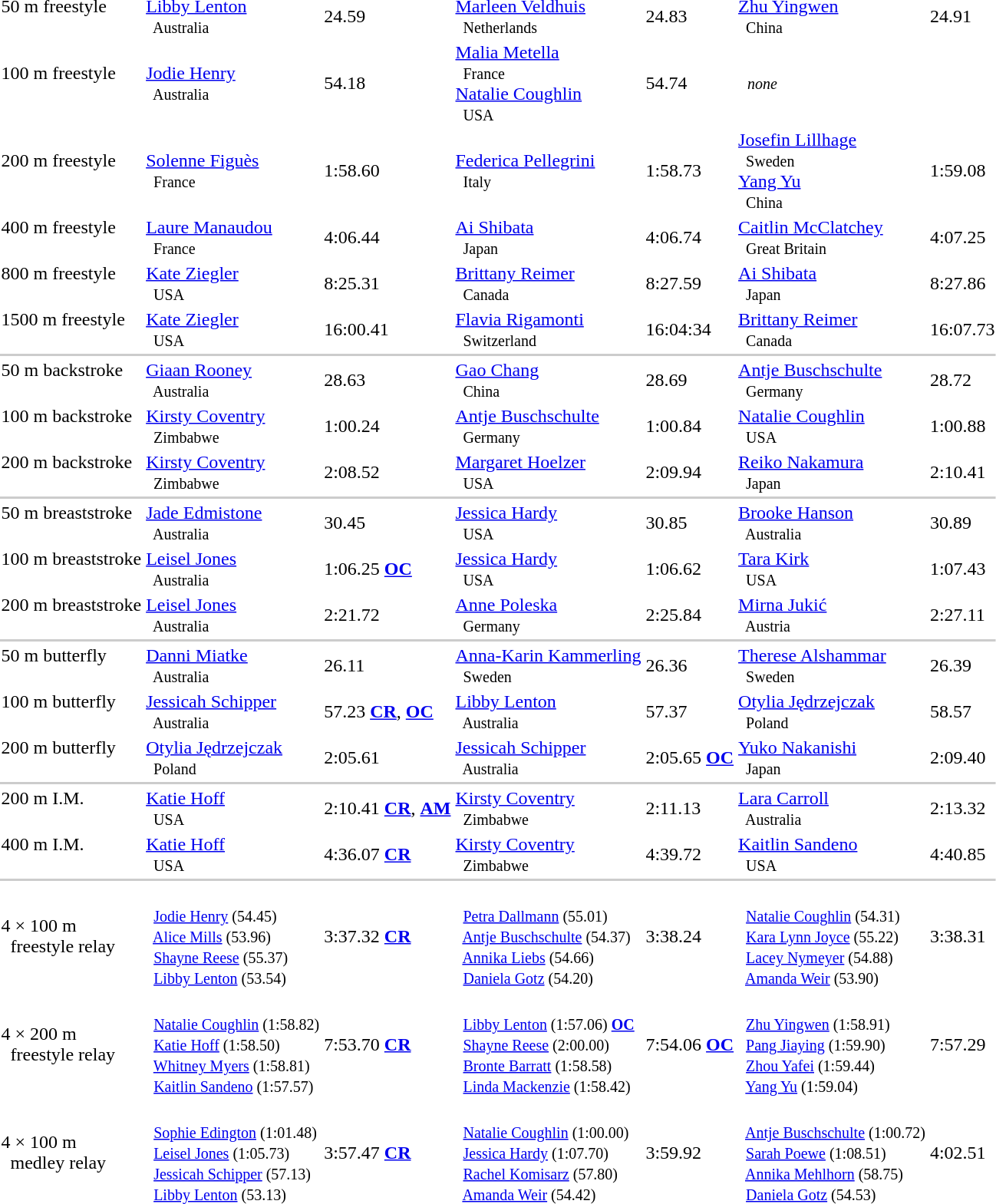<table>
<tr>
<td>50 m freestyle<br>   </td>
<td><a href='#'>Libby Lenton</a> <small><br>    Australia </small></td>
<td>24.59</td>
<td><a href='#'>Marleen Veldhuis</a> <small><br>    Netherlands </small></td>
<td>24.83</td>
<td><a href='#'>Zhu Yingwen</a> <small><br>    China </small></td>
<td>24.91</td>
</tr>
<tr>
<td>100 m freestyle<br>   </td>
<td><a href='#'>Jodie Henry</a> <small><br>    Australia </small></td>
<td>54.18</td>
<td><a href='#'>Malia Metella</a> <small><br>    France </small> <br> <a href='#'>Natalie Coughlin</a> <small><br>    USA </small></td>
<td>54.74</td>
<td>  <small><em>none</em></small></td>
<td></td>
</tr>
<tr>
<td>200 m freestyle<br>   </td>
<td><a href='#'>Solenne Figuès</a> <small><br>    France </small></td>
<td>1:58.60</td>
<td><a href='#'>Federica Pellegrini</a> <small><br>    Italy </small></td>
<td>1:58.73</td>
<td><a href='#'>Josefin Lillhage</a> <small><br>    Sweden </small> <br> <a href='#'>Yang Yu</a> <small><br>    China </small></td>
<td>1:59.08</td>
</tr>
<tr>
<td>400 m freestyle<br>   </td>
<td><a href='#'>Laure Manaudou</a> <small><br>    France </small></td>
<td>4:06.44</td>
<td><a href='#'>Ai Shibata</a> <small><br>    Japan </small></td>
<td>4:06.74</td>
<td><a href='#'>Caitlin McClatchey</a> <small><br>    Great Britain </small></td>
<td>4:07.25</td>
</tr>
<tr>
<td>800 m freestyle<br>   </td>
<td><a href='#'>Kate Ziegler</a> <small><br>    USA </small></td>
<td>8:25.31</td>
<td><a href='#'>Brittany Reimer</a> <small><br>    Canada </small></td>
<td>8:27.59</td>
<td><a href='#'>Ai Shibata</a> <small><br>    Japan </small></td>
<td>8:27.86</td>
</tr>
<tr>
<td>1500 m freestyle<br>   </td>
<td><a href='#'>Kate Ziegler</a> <small><br>    USA </small></td>
<td>16:00.41</td>
<td><a href='#'>Flavia Rigamonti</a> <small><br>    Switzerland </small></td>
<td>16:04:34</td>
<td><a href='#'>Brittany Reimer</a> <small><br>    Canada </small></td>
<td>16:07.73</td>
</tr>
<tr bgcolor=#cccccc>
<td colspan=7></td>
</tr>
<tr>
<td>50 m backstroke<br>   </td>
<td><a href='#'>Giaan Rooney</a> <small><br>    Australia </small></td>
<td>28.63</td>
<td><a href='#'>Gao Chang</a> <small><br>    China </small></td>
<td>28.69</td>
<td><a href='#'>Antje Buschschulte</a> <small><br>    Germany </small></td>
<td>28.72</td>
</tr>
<tr>
<td>100 m backstroke<br>   </td>
<td><a href='#'>Kirsty Coventry</a> <small><br>    Zimbabwe </small></td>
<td>1:00.24</td>
<td><a href='#'>Antje Buschschulte</a> <small><br>    Germany </small></td>
<td>1:00.84</td>
<td><a href='#'>Natalie Coughlin</a> <small><br>    USA </small></td>
<td>1:00.88</td>
</tr>
<tr>
<td>200 m backstroke<br>   </td>
<td><a href='#'>Kirsty Coventry</a> <small><br>    Zimbabwe </small></td>
<td>2:08.52</td>
<td><a href='#'>Margaret Hoelzer</a> <small><br>    USA </small></td>
<td>2:09.94</td>
<td><a href='#'>Reiko Nakamura</a> <small><br>    Japan </small></td>
<td>2:10.41</td>
</tr>
<tr bgcolor=#cccccc>
<td colspan=7></td>
</tr>
<tr>
<td>50 m breaststroke<br>   </td>
<td><a href='#'>Jade Edmistone</a> <small><br>    Australia </small></td>
<td>30.45 </td>
<td><a href='#'>Jessica Hardy</a> <small><br>    USA </small></td>
<td>30.85</td>
<td><a href='#'>Brooke Hanson</a> <small><br>    Australia </small></td>
<td>30.89</td>
</tr>
<tr>
<td>100 m breaststroke<br>   </td>
<td><a href='#'>Leisel Jones</a> <small><br>    Australia </small></td>
<td>1:06.25 <strong><a href='#'>OC</a></strong></td>
<td><a href='#'>Jessica Hardy</a> <small><br>    USA </small></td>
<td>1:06.62</td>
<td><a href='#'>Tara Kirk</a> <small><br>    USA </small></td>
<td>1:07.43</td>
</tr>
<tr>
<td>200 m breaststroke<br>   </td>
<td><a href='#'>Leisel Jones</a> <small><br>    Australia </small></td>
<td>2:21.72 </td>
<td><a href='#'>Anne Poleska</a> <small><br>    Germany </small></td>
<td>2:25.84</td>
<td><a href='#'>Mirna Jukić</a> <small><br>    Austria </small></td>
<td>2:27.11</td>
</tr>
<tr bgcolor=#cccccc>
<td colspan=7></td>
</tr>
<tr>
<td>50 m butterfly<br>   </td>
<td><a href='#'>Danni Miatke</a> <small><br>    Australia </small></td>
<td>26.11</td>
<td><a href='#'>Anna-Karin Kammerling</a> <small><br>    Sweden </small></td>
<td>26.36</td>
<td><a href='#'>Therese Alshammar</a> <small><br>    Sweden </small></td>
<td>26.39</td>
</tr>
<tr>
<td>100 m butterfly<br>   </td>
<td><a href='#'>Jessicah Schipper</a> <small><br>    Australia </small></td>
<td>57.23 <strong><a href='#'>CR</a></strong>, <strong><a href='#'>OC</a></strong></td>
<td><a href='#'>Libby Lenton</a> <small><br>    Australia </small></td>
<td>57.37</td>
<td><a href='#'>Otylia Jędrzejczak</a> <small><br>    Poland </small></td>
<td>58.57</td>
</tr>
<tr>
<td>200 m butterfly<br>   </td>
<td><a href='#'>Otylia Jędrzejczak</a> <small><br>    Poland </small></td>
<td>2:05.61 </td>
<td><a href='#'>Jessicah Schipper</a> <small><br>    Australia </small></td>
<td>2:05.65 <strong><a href='#'>OC</a></strong></td>
<td><a href='#'>Yuko Nakanishi</a> <small><br>    Japan </small></td>
<td>2:09.40</td>
</tr>
<tr bgcolor=#cccccc>
<td colspan=7></td>
</tr>
<tr>
<td>200 m I.M.<br>   </td>
<td><a href='#'>Katie Hoff</a> <small><br>    USA </small></td>
<td>2:10.41 <strong><a href='#'>CR</a></strong>, <strong><a href='#'>AM</a></strong></td>
<td><a href='#'>Kirsty Coventry</a> <small><br>    Zimbabwe </small></td>
<td>2:11.13</td>
<td><a href='#'>Lara Carroll</a> <small><br>    Australia </small></td>
<td>2:13.32</td>
</tr>
<tr>
<td>400 m I.M.<br>   </td>
<td><a href='#'>Katie Hoff</a> <small><br>    USA </small></td>
<td>4:36.07 <strong><a href='#'>CR</a></strong></td>
<td><a href='#'>Kirsty Coventry</a> <small><br>    Zimbabwe </small></td>
<td>4:39.72</td>
<td><a href='#'>Kaitlin Sandeno</a> <small><br>    USA </small></td>
<td>4:40.85</td>
</tr>
<tr bgcolor=#cccccc>
<td colspan=7></td>
</tr>
<tr>
<td>4 × 100 m<br>   freestyle relay<br> </td>
<td><br><small>   <a href='#'>Jodie Henry</a> (54.45)<br>   <a href='#'>Alice Mills</a> (53.96)<br>  <a href='#'>Shayne Reese</a> (55.37)<br>   <a href='#'>Libby Lenton</a> (53.54)</small></td>
<td>3:37.32 <strong><a href='#'>CR</a></strong></td>
<td><br><small>  <a href='#'>Petra Dallmann</a> (55.01)<br>  <a href='#'>Antje Buschschulte</a> (54.37)<br>  <a href='#'>Annika Liebs</a> (54.66)<br>  <a href='#'>Daniela Gotz</a> (54.20)</small></td>
<td>3:38.24</td>
<td><br><small>  <a href='#'>Natalie Coughlin</a> (54.31)<br>  <a href='#'>Kara Lynn Joyce</a> (55.22)<br>  <a href='#'>Lacey Nymeyer</a> (54.88)<br>  <a href='#'>Amanda Weir</a> (53.90)</small></td>
<td>3:38.31</td>
</tr>
<tr>
<td>4 × 200 m<br>   freestyle relay<br> </td>
<td><br><small>  <a href='#'>Natalie Coughlin</a> (1:58.82)<br>  <a href='#'>Katie Hoff</a> (1:58.50)<br>  <a href='#'>Whitney Myers</a> (1:58.81)<br>  <a href='#'>Kaitlin Sandeno</a> (1:57.57)</small></td>
<td>7:53.70 <strong><a href='#'>CR</a></strong></td>
<td><br><small>  <a href='#'>Libby Lenton</a> (1:57.06) <strong><a href='#'>OC</a></strong><br>  <a href='#'>Shayne Reese</a> (2:00.00)<br>  <a href='#'>Bronte Barratt</a> (1:58.58)<br>  <a href='#'>Linda Mackenzie</a> (1:58.42)</small></td>
<td>7:54.06 <strong><a href='#'>OC</a></strong></td>
<td><br><small>  <a href='#'>Zhu Yingwen</a> (1:58.91)<br>  <a href='#'>Pang Jiaying</a> (1:59.90)<br>  <a href='#'>Zhou Yafei</a> (1:59.44)<br>  <a href='#'>Yang Yu</a> (1:59.04)</small></td>
<td>7:57.29</td>
</tr>
<tr>
<td>4 × 100 m<br>   medley relay<br> </td>
<td><br><small>  <a href='#'>Sophie Edington</a> (1:01.48)<br>  <a href='#'>Leisel Jones</a> (1:05.73)<br>  <a href='#'>Jessicah Schipper</a> (57.13)<br>  <a href='#'>Libby Lenton</a> (53.13)</small></td>
<td>3:57.47 <strong><a href='#'>CR</a></strong></td>
<td><br><small>  <a href='#'>Natalie Coughlin</a> (1:00.00)<br>  <a href='#'>Jessica Hardy</a> (1:07.70)<br>  <a href='#'>Rachel Komisarz</a> (57.80)<br>  <a href='#'>Amanda Weir</a> (54.42)</small></td>
<td>3:59.92</td>
<td><br><small>  <a href='#'>Antje Buschschulte</a> (1:00.72)<br>  <a href='#'>Sarah Poewe</a> (1:08.51)<br>  <a href='#'>Annika Mehlhorn</a> (58.75)<br>  <a href='#'>Daniela Gotz</a> (54.53)</small></td>
<td>4:02.51</td>
</tr>
</table>
